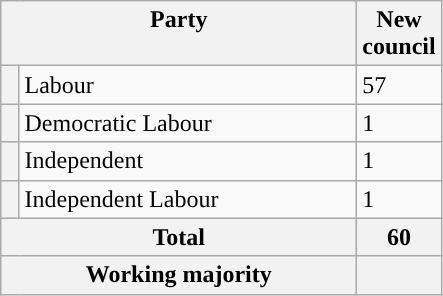<table class="wikitable">
<tr>
<th valign=top colspan="2" style="width: 230px">Party</th>
<th valign=top style="width: 30px">New council</th>
</tr>
<tr>
<th style="background-color: "></th>
<td>Labour</td>
<td>57</td>
</tr>
<tr>
<th style="background-color: "></th>
<td>Democratic Labour</td>
<td>1</td>
</tr>
<tr>
<th style="background-color: "></th>
<td>Independent</td>
<td>1</td>
</tr>
<tr>
<th style="background-color: "></th>
<td>Independent Labour</td>
<td>1</td>
</tr>
<tr>
<th colspan=2>Total</th>
<th style="text-align: center">60</th>
</tr>
<tr>
<th colspan=2>Working majority</th>
<th></th>
</tr>
</table>
